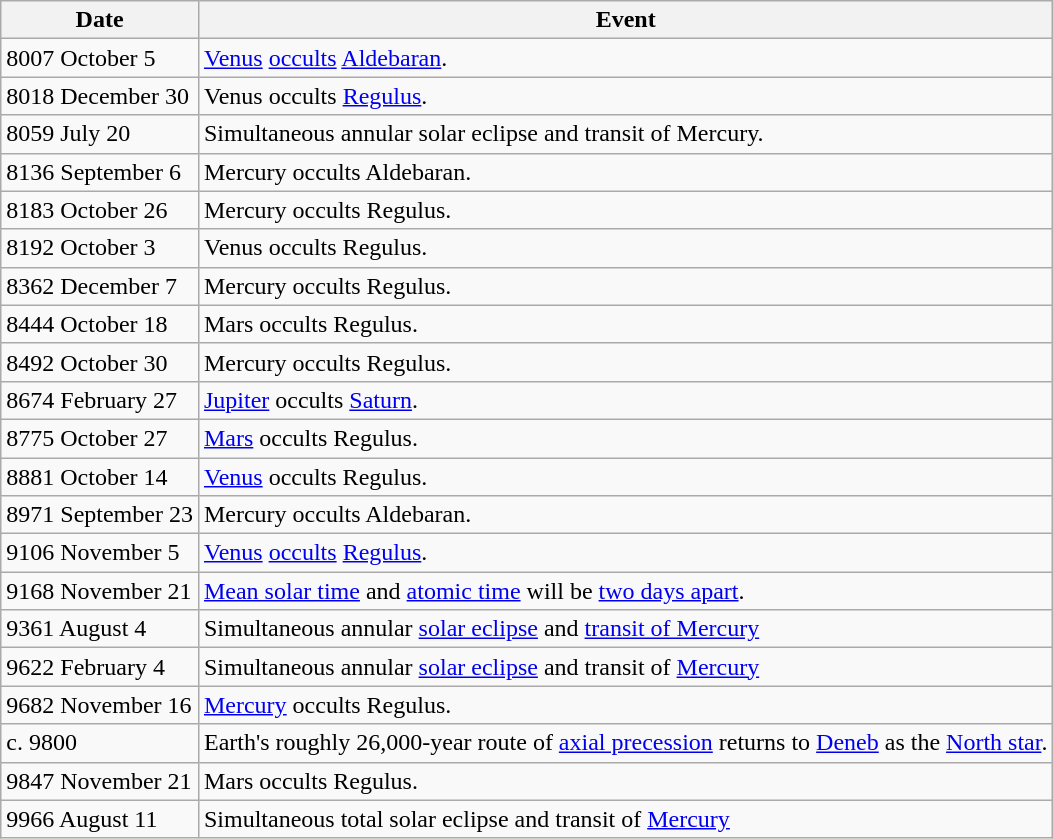<table class="wikitable">
<tr>
<th>Date</th>
<th>Event</th>
</tr>
<tr>
<td>8007 October 5</td>
<td><a href='#'>Venus</a> <a href='#'>occults</a> <a href='#'>Aldebaran</a>.</td>
</tr>
<tr>
<td>8018 December 30</td>
<td>Venus occults <a href='#'>Regulus</a>.</td>
</tr>
<tr>
<td>8059 July 20</td>
<td>Simultaneous annular solar eclipse and transit of Mercury.</td>
</tr>
<tr>
<td>8136 September 6</td>
<td>Mercury occults Aldebaran.</td>
</tr>
<tr>
<td>8183 October 26</td>
<td>Mercury occults Regulus.</td>
</tr>
<tr>
<td>8192 October 3</td>
<td>Venus occults Regulus.</td>
</tr>
<tr>
<td>8362 December 7</td>
<td>Mercury occults Regulus.</td>
</tr>
<tr>
<td>8444 October 18</td>
<td>Mars occults Regulus.</td>
</tr>
<tr>
<td>8492 October 30</td>
<td>Mercury occults Regulus.</td>
</tr>
<tr>
<td>8674 February 27</td>
<td><a href='#'>Jupiter</a> occults <a href='#'>Saturn</a>.</td>
</tr>
<tr>
<td>8775 October 27</td>
<td><a href='#'>Mars</a> occults Regulus.</td>
</tr>
<tr>
<td>8881 October 14</td>
<td><a href='#'>Venus</a> occults Regulus.</td>
</tr>
<tr>
<td>8971 September 23</td>
<td>Mercury occults Aldebaran.</td>
</tr>
<tr>
<td>9106 November 5</td>
<td><a href='#'>Venus</a> <a href='#'>occults</a> <a href='#'>Regulus</a>.</td>
</tr>
<tr>
<td>9168 November 21</td>
<td><a href='#'>Mean solar time</a> and <a href='#'>atomic time</a> will be <a href='#'>two days apart</a>.</td>
</tr>
<tr>
<td>9361 August 4</td>
<td>Simultaneous annular <a href='#'>solar eclipse</a> and <a href='#'>transit of Mercury</a></td>
</tr>
<tr>
<td>9622 February 4</td>
<td>Simultaneous annular <a href='#'>solar eclipse</a> and transit of <a href='#'>Mercury</a></td>
</tr>
<tr>
<td>9682 November 16</td>
<td><a href='#'>Mercury</a> occults Regulus.</td>
</tr>
<tr>
<td>c. 9800</td>
<td>Earth's roughly 26,000-year route of <a href='#'>axial precession</a> returns to <a href='#'>Deneb</a> as the <a href='#'>North star</a>.</td>
</tr>
<tr>
<td>9847 November 21</td>
<td>Mars occults Regulus.</td>
</tr>
<tr>
<td>9966 August 11</td>
<td>Simultaneous total solar eclipse and transit of <a href='#'>Mercury</a></td>
</tr>
</table>
